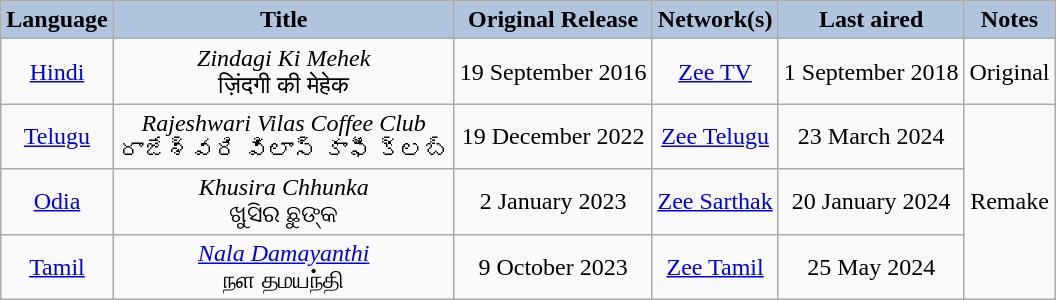<table class="wikitable" style="text-align:center;">
<tr>
<th style="background:LightSteelBlue;">Language</th>
<th style="background:LightSteelBlue;">Title</th>
<th style="background:LightSteelBlue;">Original Release</th>
<th style="background:LightSteelBlue;">Network(s)</th>
<th style="background:LightSteelBlue;">Last aired</th>
<th style="background:LightSteelBlue;">Notes</th>
</tr>
<tr>
<td><a href='#'>Hindi</a></td>
<td><em>Zindagi Ki Mehek</em> <br> ज़िंदगी की मेहेक</td>
<td>19 September 2016</td>
<td><a href='#'>Zee TV</a></td>
<td>1 September 2018</td>
<td>Original</td>
</tr>
<tr>
<td><a href='#'>Telugu</a></td>
<td><em>Rajeshwari Vilas Coffee Club</em> <br> రాజేశ్వరి విలాస్ కాఫీ క్లబ్</td>
<td>19 December 2022</td>
<td><a href='#'>Zee Telugu</a></td>
<td>23 March 2024</td>
<td rowspan="3">Remake</td>
</tr>
<tr>
<td><a href='#'>Odia</a></td>
<td><em>Khusira Chhunka</em> <br> ଖୁସିର ଛୁଙ୍କ</td>
<td>2 January 2023</td>
<td><a href='#'>Zee Sarthak</a></td>
<td>20 January 2024</td>
</tr>
<tr>
<td><a href='#'>Tamil</a></td>
<td><em><a href='#'>Nala Damayanthi</a></em> <br> நள தமயந்தி</td>
<td>9 October 2023</td>
<td><a href='#'>Zee Tamil</a></td>
<td>25 May 2024</td>
</tr>
</table>
